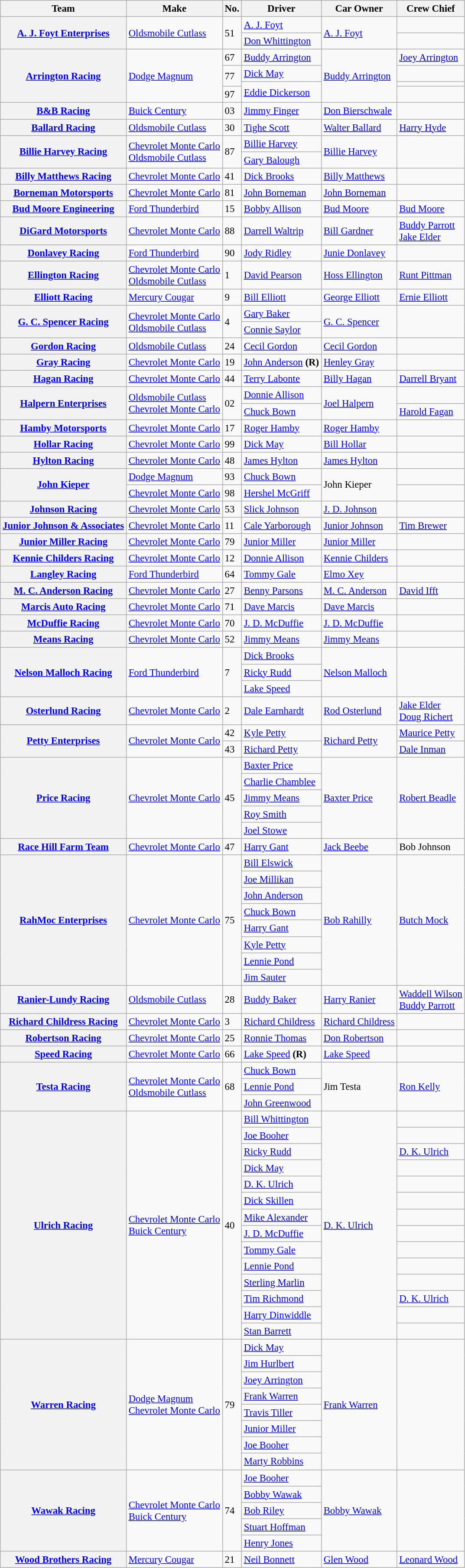<table class="wikitable" style="font-size: 95%;">
<tr>
<th>Team</th>
<th>Make</th>
<th>No.</th>
<th>Driver</th>
<th>Car Owner</th>
<th>Crew Chief</th>
</tr>
<tr>
<th rowspan="2"><a href='#'>A. J. Foyt Enterprises</a></th>
<td rowspan="2"><a href='#'>Oldsmobile Cutlass</a></td>
<td rowspan="2">51</td>
<td><a href='#'>A. J. Foyt</a></td>
<td rowspan="2"><a href='#'>A. J. Foyt</a></td>
<td></td>
</tr>
<tr>
<td><a href='#'>Don Whittington</a></td>
<td></td>
</tr>
<tr>
<th rowspan="4"><a href='#'>Arrington Racing</a></th>
<td rowspan="4"><a href='#'>Dodge Magnum</a></td>
<td>67</td>
<td><a href='#'>Buddy Arrington</a></td>
<td rowspan="4"><a href='#'>Buddy Arrington</a></td>
<td><a href='#'>Joey Arrington</a></td>
</tr>
<tr>
<td rowspan="2">77</td>
<td><a href='#'>Dick May</a></td>
<td></td>
</tr>
<tr>
<td rowspan="2"><a href='#'>Eddie Dickerson</a></td>
<td></td>
</tr>
<tr>
<td>97</td>
<td></td>
</tr>
<tr>
<th><a href='#'>B&B Racing</a></th>
<td><a href='#'>Buick Century</a></td>
<td>03</td>
<td><a href='#'>Jimmy Finger</a></td>
<td><a href='#'>Don Bierschwale</a></td>
<td></td>
</tr>
<tr>
<th><a href='#'>Ballard Racing</a></th>
<td><a href='#'>Oldsmobile Cutlass</a></td>
<td>30</td>
<td><a href='#'>Tighe Scott</a></td>
<td><a href='#'>Walter Ballard</a></td>
<td><a href='#'>Harry Hyde</a></td>
</tr>
<tr>
<th rowspan="2"><a href='#'>Billie Harvey Racing</a></th>
<td rowspan="2"><a href='#'>Chevrolet Monte Carlo</a><br><a href='#'>Oldsmobile Cutlass</a></td>
<td rowspan="2">87</td>
<td><a href='#'>Billie Harvey</a></td>
<td rowspan="2"><a href='#'>Billie Harvey</a></td>
<td rowspan="2"></td>
</tr>
<tr>
<td><a href='#'>Gary Balough</a></td>
</tr>
<tr>
<th><a href='#'>Billy Matthews Racing</a></th>
<td><a href='#'>Chevrolet Monte Carlo</a></td>
<td>41</td>
<td><a href='#'>Dick Brooks</a></td>
<td><a href='#'>Billy Matthews</a></td>
<td></td>
</tr>
<tr>
<th><a href='#'>Borneman Motorsports</a></th>
<td><a href='#'>Chevrolet Monte Carlo</a></td>
<td>81</td>
<td><a href='#'>John Borneman</a></td>
<td><a href='#'>John Borneman</a></td>
<td></td>
</tr>
<tr>
<th><a href='#'>Bud Moore Engineering</a></th>
<td><a href='#'>Ford Thunderbird</a></td>
<td>15</td>
<td><a href='#'>Bobby Allison</a></td>
<td><a href='#'>Bud Moore</a></td>
<td><a href='#'>Bud Moore</a></td>
</tr>
<tr>
<th><a href='#'>DiGard Motorsports</a></th>
<td><a href='#'>Chevrolet Monte Carlo</a></td>
<td>88</td>
<td><a href='#'>Darrell Waltrip</a></td>
<td><a href='#'>Bill Gardner</a></td>
<td><a href='#'>Buddy Parrott</a><br><a href='#'>Jake Elder</a></td>
</tr>
<tr>
<th><a href='#'>Donlavey Racing</a></th>
<td><a href='#'>Ford Thunderbird</a></td>
<td>90</td>
<td><a href='#'>Jody Ridley</a></td>
<td><a href='#'>Junie Donlavey</a></td>
<td></td>
</tr>
<tr>
<th><a href='#'>Ellington Racing</a></th>
<td><a href='#'>Chevrolet Monte Carlo</a> <br><a href='#'>Oldsmobile Cutlass</a></td>
<td>1</td>
<td><a href='#'>David Pearson</a></td>
<td><a href='#'>Hoss Ellington</a></td>
<td><a href='#'>Runt Pittman</a></td>
</tr>
<tr>
<th><a href='#'>Elliott Racing</a></th>
<td><a href='#'>Mercury Cougar</a></td>
<td>9</td>
<td><a href='#'>Bill Elliott</a></td>
<td><a href='#'>George Elliott</a></td>
<td><a href='#'>Ernie Elliott</a></td>
</tr>
<tr>
<th rowspan="2"><a href='#'>G. C. Spencer Racing</a></th>
<td rowspan="2"><a href='#'>Chevrolet Monte Carlo</a><br><a href='#'>Oldsmobile Cutlass</a> </td>
<td rowspan="2">4</td>
<td><a href='#'>Gary Baker</a> </td>
<td rowspan="2"><a href='#'>G. C. Spencer</a></td>
<td rowspan="2"></td>
</tr>
<tr>
<td><a href='#'>Connie Saylor</a> </td>
</tr>
<tr>
<th><a href='#'>Gordon Racing</a></th>
<td><a href='#'>Oldsmobile Cutlass</a></td>
<td>24</td>
<td><a href='#'>Cecil Gordon</a></td>
<td><a href='#'>Cecil Gordon</a></td>
<td></td>
</tr>
<tr>
<th><a href='#'>Gray Racing</a></th>
<td><a href='#'>Chevrolet Monte Carlo</a></td>
<td>19</td>
<td><a href='#'>John Anderson</a> <strong>(R)</strong></td>
<td><a href='#'>Henley Gray</a></td>
<td></td>
</tr>
<tr>
<th><a href='#'>Hagan Racing</a></th>
<td><a href='#'>Chevrolet Monte Carlo</a></td>
<td>44</td>
<td><a href='#'>Terry Labonte</a></td>
<td><a href='#'>Billy Hagan</a></td>
<td><a href='#'>Darrell Bryant</a></td>
</tr>
<tr>
<th rowspan="2"><a href='#'>Halpern Enterprises</a></th>
<td rowspan="2"><a href='#'>Oldsmobile Cutlass</a><br><a href='#'>Chevrolet Monte Carlo</a></td>
<td rowspan="2">02</td>
<td><a href='#'>Donnie Allison</a></td>
<td rowspan="2"><a href='#'>Joel Halpern</a></td>
<td></td>
</tr>
<tr>
<td><a href='#'>Chuck Bown</a></td>
<td><a href='#'>Harold Fagan</a></td>
</tr>
<tr>
<th><a href='#'>Hamby Motorsports</a></th>
<td><a href='#'>Chevrolet Monte Carlo</a></td>
<td>17</td>
<td><a href='#'>Roger Hamby</a></td>
<td><a href='#'>Roger Hamby</a></td>
<td></td>
</tr>
<tr>
<th><a href='#'>Hollar Racing</a></th>
<td><a href='#'>Chevrolet Monte Carlo</a></td>
<td>99</td>
<td><a href='#'>Dick May</a></td>
<td><a href='#'>Bill Hollar</a></td>
<td></td>
</tr>
<tr>
<th><a href='#'>Hylton Racing</a></th>
<td><a href='#'>Chevrolet Monte Carlo</a></td>
<td>48</td>
<td><a href='#'>James Hylton</a></td>
<td><a href='#'>James Hylton</a></td>
<td></td>
</tr>
<tr>
<th rowspan="2"><a href='#'>John Kieper</a></th>
<td><a href='#'>Dodge Magnum</a></td>
<td>93</td>
<td><a href='#'>Chuck Bown</a></td>
<td rowspan="2">John Kieper</td>
<td></td>
</tr>
<tr>
<td><a href='#'>Chevrolet Monte Carlo</a></td>
<td>98</td>
<td><a href='#'>Hershel McGriff</a></td>
<td></td>
</tr>
<tr>
<th><a href='#'>Johnson Racing</a></th>
<td><a href='#'>Chevrolet Monte Carlo</a></td>
<td>53</td>
<td><a href='#'>Slick Johnson</a></td>
<td><a href='#'>J. D. Johnson</a></td>
<td></td>
</tr>
<tr>
<th><a href='#'>Junior Johnson & Associates</a></th>
<td><a href='#'>Chevrolet Monte Carlo</a></td>
<td>11</td>
<td><a href='#'>Cale Yarborough</a></td>
<td><a href='#'>Junior Johnson</a></td>
<td><a href='#'>Tim Brewer</a></td>
</tr>
<tr>
<th><a href='#'>Junior Miller Racing</a></th>
<td><a href='#'>Chevrolet Monte Carlo</a></td>
<td>79</td>
<td><a href='#'>Junior Miller</a></td>
<td><a href='#'>Junior Miller</a></td>
<td></td>
</tr>
<tr>
<th><a href='#'>Kennie Childers Racing</a></th>
<td><a href='#'>Chevrolet Monte Carlo</a></td>
<td>12</td>
<td><a href='#'>Donnie Allison</a></td>
<td><a href='#'>Kennie Childers</a></td>
<td></td>
</tr>
<tr>
<th><a href='#'>Langley Racing</a></th>
<td><a href='#'>Ford Thunderbird</a></td>
<td>64</td>
<td><a href='#'>Tommy Gale</a></td>
<td><a href='#'>Elmo Xey</a></td>
<td></td>
</tr>
<tr>
<th><a href='#'>M. C. Anderson Racing</a></th>
<td><a href='#'>Chevrolet Monte Carlo</a></td>
<td>27</td>
<td><a href='#'>Benny Parsons</a></td>
<td><a href='#'>M. C. Anderson</a></td>
<td><a href='#'>David Ifft</a></td>
</tr>
<tr>
<th><a href='#'>Marcis Auto Racing</a></th>
<td><a href='#'>Chevrolet Monte Carlo</a></td>
<td>71</td>
<td><a href='#'>Dave Marcis</a></td>
<td><a href='#'>Dave Marcis</a></td>
<td></td>
</tr>
<tr>
<th><a href='#'>McDuffie Racing</a></th>
<td><a href='#'>Chevrolet Monte Carlo</a></td>
<td>70</td>
<td><a href='#'>J. D. McDuffie</a></td>
<td><a href='#'>J. D. McDuffie</a></td>
<td></td>
</tr>
<tr>
<th><a href='#'>Means Racing</a></th>
<td><a href='#'>Chevrolet Monte Carlo</a></td>
<td>52</td>
<td><a href='#'>Jimmy Means</a></td>
<td><a href='#'>Jimmy Means</a></td>
<td></td>
</tr>
<tr>
<th rowspan="3"><a href='#'>Nelson Malloch Racing</a></th>
<td rowspan="3"><a href='#'>Ford Thunderbird</a></td>
<td rowspan="3">7</td>
<td><a href='#'>Dick Brooks</a></td>
<td rowspan="3"><a href='#'>Nelson Malloch</a></td>
<td rowspan="3"></td>
</tr>
<tr>
<td><a href='#'>Ricky Rudd</a></td>
</tr>
<tr>
<td><a href='#'>Lake Speed</a></td>
</tr>
<tr>
<th><a href='#'>Osterlund Racing</a></th>
<td><a href='#'>Chevrolet Monte Carlo</a></td>
<td>2</td>
<td><a href='#'>Dale Earnhardt</a></td>
<td><a href='#'>Rod Osterlund</a></td>
<td><a href='#'>Jake Elder</a><br><a href='#'>Doug Richert</a></td>
</tr>
<tr>
<th rowspan=2><a href='#'>Petty Enterprises</a></th>
<td rowspan=2><a href='#'>Chevrolet Monte Carlo</a></td>
<td>42</td>
<td><a href='#'>Kyle Petty</a> </td>
<td rowspan=2><a href='#'>Richard Petty</a></td>
<td><a href='#'>Maurice Petty</a></td>
</tr>
<tr>
<td>43</td>
<td><a href='#'>Richard Petty</a></td>
<td><a href='#'>Dale Inman</a></td>
</tr>
<tr>
<th rowspan="5"><a href='#'>Price Racing</a></th>
<td rowspan="5"><a href='#'>Chevrolet Monte Carlo</a></td>
<td rowspan="5">45</td>
<td><a href='#'>Baxter Price</a></td>
<td rowspan="5"><a href='#'>Baxter Price</a></td>
<td rowspan="5"><a href='#'>Robert Beadle</a></td>
</tr>
<tr>
<td><a href='#'>Charlie Chamblee</a></td>
</tr>
<tr>
<td><a href='#'>Jimmy Means</a></td>
</tr>
<tr>
<td><a href='#'>Roy Smith</a></td>
</tr>
<tr>
<td><a href='#'>Joel Stowe</a></td>
</tr>
<tr>
<th><a href='#'>Race Hill Farm Team</a></th>
<td><a href='#'>Chevrolet Monte Carlo</a></td>
<td>47</td>
<td><a href='#'>Harry Gant</a></td>
<td><a href='#'>Jack Beebe</a></td>
<td>Bob Johnson</td>
</tr>
<tr>
<th rowspan="8"><a href='#'>RahMoc Enterprises</a></th>
<td rowspan="8"><a href='#'>Chevrolet Monte Carlo</a></td>
<td rowspan="8">75</td>
<td><a href='#'>Bill Elswick</a> </td>
<td rowspan="8"><a href='#'>Bob Rahilly</a></td>
<td rowspan="8"><a href='#'>Butch Mock</a></td>
</tr>
<tr>
<td><a href='#'>Joe Millikan</a> </td>
</tr>
<tr>
<td><a href='#'>John Anderson</a> </td>
</tr>
<tr>
<td><a href='#'>Chuck Bown</a> </td>
</tr>
<tr>
<td><a href='#'>Harry Gant</a> </td>
</tr>
<tr>
<td><a href='#'>Kyle Petty</a> </td>
</tr>
<tr>
<td><a href='#'>Lennie Pond</a> </td>
</tr>
<tr>
<td><a href='#'>Jim Sauter</a> </td>
</tr>
<tr>
<th><a href='#'>Ranier-Lundy Racing</a></th>
<td><a href='#'>Oldsmobile Cutlass</a></td>
<td>28</td>
<td><a href='#'>Buddy Baker</a></td>
<td><a href='#'>Harry Ranier</a></td>
<td><a href='#'>Waddell Wilson</a><br><a href='#'>Buddy Parrott</a></td>
</tr>
<tr>
<th><a href='#'>Richard Childress Racing</a></th>
<td><a href='#'>Chevrolet Monte Carlo</a></td>
<td>3</td>
<td><a href='#'>Richard Childress</a></td>
<td><a href='#'>Richard Childress</a></td>
<td></td>
</tr>
<tr>
<th><a href='#'>Robertson Racing</a></th>
<td><a href='#'>Chevrolet Monte Carlo</a></td>
<td>25</td>
<td><a href='#'>Ronnie Thomas</a></td>
<td><a href='#'>Don Robertson</a></td>
<td></td>
</tr>
<tr>
<th><a href='#'>Speed Racing</a></th>
<td><a href='#'>Chevrolet Monte Carlo</a></td>
<td>66</td>
<td><a href='#'>Lake Speed</a> <strong>(R)</strong></td>
<td><a href='#'>Lake Speed</a></td>
<td></td>
</tr>
<tr>
<th rowspan="3"><a href='#'>Testa Racing</a></th>
<td rowspan="3"><a href='#'>Chevrolet Monte Carlo</a><br><a href='#'>Oldsmobile Cutlass</a></td>
<td rowspan="3">68</td>
<td><a href='#'>Chuck Bown</a> </td>
<td rowspan="3">Jim Testa</td>
<td rowspan="3"><a href='#'>Ron Kelly</a></td>
</tr>
<tr>
<td><a href='#'>Lennie Pond</a> </td>
</tr>
<tr>
<td><a href='#'>John Greenwood</a> </td>
</tr>
<tr>
<th rowspan="14"><a href='#'>Ulrich Racing</a></th>
<td rowspan="14"><a href='#'>Chevrolet Monte Carlo</a><br><a href='#'>Buick Century</a></td>
<td rowspan="14">40</td>
<td><a href='#'>Bill Whittington</a> </td>
<td rowspan="14"><a href='#'>D. K. Ulrich</a></td>
<td></td>
</tr>
<tr>
<td><a href='#'>Joe Booher</a> </td>
<td></td>
</tr>
<tr>
<td><a href='#'>Ricky Rudd</a> </td>
<td><a href='#'>D. K. Ulrich</a></td>
</tr>
<tr>
<td><a href='#'>Dick May</a> </td>
<td></td>
</tr>
<tr>
<td><a href='#'>D. K. Ulrich</a> </td>
<td></td>
</tr>
<tr>
<td><a href='#'>Dick Skillen</a> </td>
<td></td>
</tr>
<tr>
<td><a href='#'>Mike Alexander</a> </td>
<td></td>
</tr>
<tr>
<td><a href='#'>J. D. McDuffie</a> </td>
<td></td>
</tr>
<tr>
<td><a href='#'>Tommy Gale</a></td>
<td></td>
</tr>
<tr>
<td><a href='#'>Lennie Pond</a> </td>
<td></td>
</tr>
<tr>
<td><a href='#'>Sterling Marlin</a> </td>
<td></td>
</tr>
<tr>
<td><a href='#'>Tim Richmond</a> </td>
<td><a href='#'>D. K. Ulrich</a></td>
</tr>
<tr>
<td><a href='#'>Harry Dinwiddle</a> </td>
<td></td>
</tr>
<tr>
<td><a href='#'>Stan Barrett</a> </td>
<td></td>
</tr>
<tr>
<th rowspan="8"><a href='#'>Warren Racing</a></th>
<td rowspan="8"><a href='#'>Dodge Magnum</a><br><a href='#'>Chevrolet Monte Carlo</a></td>
<td rowspan="8">79</td>
<td><a href='#'>Dick May</a> </td>
<td rowspan="8"><a href='#'>Frank Warren</a></td>
<td rowspan="8"></td>
</tr>
<tr>
<td><a href='#'>Jim Hurlbert</a> </td>
</tr>
<tr>
<td><a href='#'>Joey Arrington</a> </td>
</tr>
<tr>
<td><a href='#'>Frank Warren</a> </td>
</tr>
<tr>
<td><a href='#'>Travis Tiller</a> </td>
</tr>
<tr>
<td><a href='#'>Junior Miller</a> </td>
</tr>
<tr>
<td><a href='#'>Joe Booher</a> </td>
</tr>
<tr>
<td><a href='#'>Marty Robbins</a> </td>
</tr>
<tr>
<th rowspan="5"><a href='#'>Wawak Racing</a></th>
<td rowspan="5"><a href='#'>Chevrolet Monte Carlo</a> <br> <a href='#'>Buick Century</a></td>
<td rowspan="5">74</td>
<td><a href='#'>Joe Booher</a> </td>
<td rowspan="5"><a href='#'>Bobby Wawak</a></td>
<td rowspan="5"></td>
</tr>
<tr>
<td><a href='#'>Bobby Wawak</a> </td>
</tr>
<tr>
<td><a href='#'>Bob Riley</a> </td>
</tr>
<tr>
<td><a href='#'>Stuart Hoffman</a> </td>
</tr>
<tr>
<td><a href='#'>Henry Jones</a> </td>
</tr>
<tr>
<th><a href='#'>Wood Brothers Racing</a></th>
<td><a href='#'>Mercury Cougar</a></td>
<td>21</td>
<td><a href='#'>Neil Bonnett</a></td>
<td><a href='#'>Glen Wood</a></td>
<td><a href='#'>Leonard Wood</a></td>
</tr>
</table>
